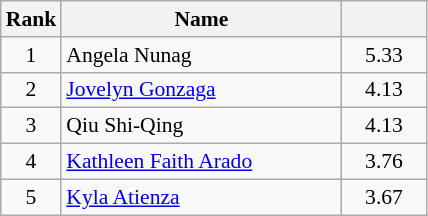<table class="wikitable" style="font-size:90%">
<tr>
<th width=30>Rank</th>
<th width=180>Name</th>
<th width=50></th>
</tr>
<tr>
<td align=center>1</td>
<td>Angela Nunag</td>
<td align=center>5.33</td>
</tr>
<tr>
<td align=center>2</td>
<td><a href='#'>Jovelyn Gonzaga</a></td>
<td align=center>4.13</td>
</tr>
<tr>
<td align=center>3</td>
<td>Qiu Shi-Qing</td>
<td align=center>4.13</td>
</tr>
<tr>
<td align=center>4</td>
<td><a href='#'>Kathleen Faith Arado</a></td>
<td align=center>3.76</td>
</tr>
<tr>
<td align=center>5</td>
<td><a href='#'>Kyla Atienza</a></td>
<td align=center>3.67</td>
</tr>
</table>
